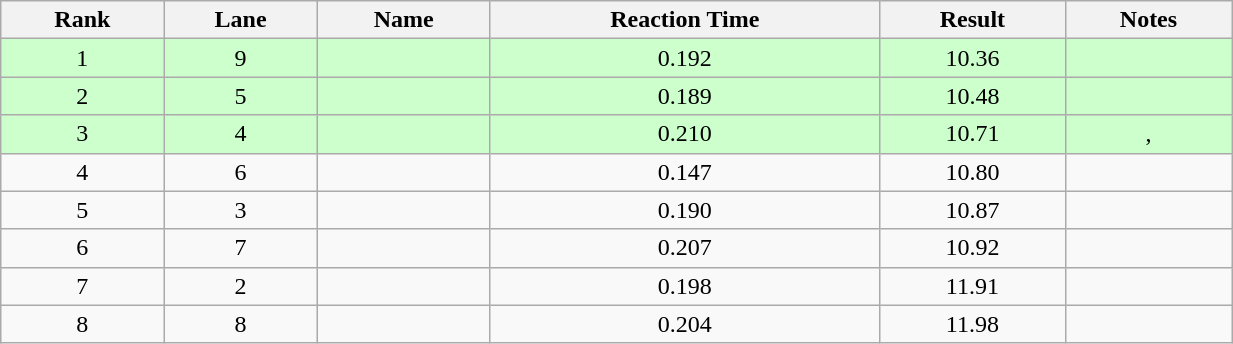<table class="wikitable" style="text-align:center;width: 65%">
<tr>
<th>Rank</th>
<th>Lane</th>
<th>Name</th>
<th>Reaction Time</th>
<th>Result</th>
<th>Notes</th>
</tr>
<tr bgcolor=ccffcc>
<td>1</td>
<td>9</td>
<td align="left"></td>
<td>0.192</td>
<td>10.36</td>
<td></td>
</tr>
<tr bgcolor=ccffcc>
<td>2</td>
<td>5</td>
<td align="left"></td>
<td>0.189</td>
<td>10.48</td>
<td></td>
</tr>
<tr bgcolor=ccffcc>
<td>3</td>
<td>4</td>
<td align="left"></td>
<td>0.210</td>
<td>10.71</td>
<td>, </td>
</tr>
<tr>
<td>4</td>
<td>6</td>
<td align="left"></td>
<td>0.147</td>
<td>10.80</td>
<td></td>
</tr>
<tr>
<td>5</td>
<td>3</td>
<td align="left"></td>
<td>0.190</td>
<td>10.87</td>
<td></td>
</tr>
<tr>
<td>6</td>
<td>7</td>
<td align="left"></td>
<td>0.207</td>
<td>10.92</td>
<td></td>
</tr>
<tr>
<td>7</td>
<td>2</td>
<td align="left"></td>
<td>0.198</td>
<td>11.91</td>
<td></td>
</tr>
<tr>
<td>8</td>
<td>8</td>
<td align="left"></td>
<td>0.204</td>
<td>11.98</td>
<td></td>
</tr>
</table>
